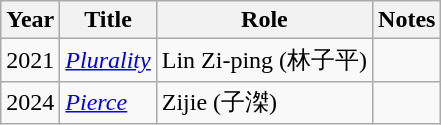<table class="wikitable">
<tr>
<th>Year</th>
<th>Title</th>
<th>Role</th>
<th>Notes</th>
</tr>
<tr>
<td>2021</td>
<td><em><a href='#'>Plurality</a></em></td>
<td>Lin Zi-ping (林子平)</td>
<td></td>
</tr>
<tr>
<td>2024</td>
<td><em><a href='#'>Pierce</a></em></td>
<td>Zijie (子滐)</td>
<td></td>
</tr>
</table>
